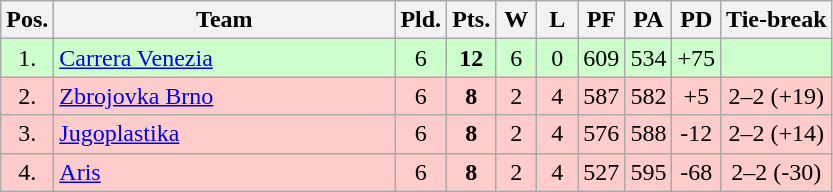<table class="wikitable" style="text-align:center">
<tr>
<th width=15>Pos.</th>
<th width=220>Team</th>
<th width=20>Pld.</th>
<th width=20>Pts.</th>
<th width=20>W</th>
<th width=20>L</th>
<th width=20>PF</th>
<th width=20>PA</th>
<th width=20>PD</th>
<th>Tie-break</th>
</tr>
<tr style="background: #ccffcc;">
<td>1.</td>
<td align=left> <a href='#'>Carrera Venezia</a></td>
<td>6</td>
<td><strong>12</strong></td>
<td>6</td>
<td>0</td>
<td>609</td>
<td>534</td>
<td>+75</td>
<td></td>
</tr>
<tr style="background: #ffcccc;">
<td>2.</td>
<td align=left> <a href='#'>Zbrojovka Brno</a></td>
<td>6</td>
<td><strong>8</strong></td>
<td>2</td>
<td>4</td>
<td>587</td>
<td>582</td>
<td>+5</td>
<td>2–2 (+19)</td>
</tr>
<tr style="background: #ffcccc;">
<td>3.</td>
<td align=left> <a href='#'>Jugoplastika</a></td>
<td>6</td>
<td><strong>8</strong></td>
<td>2</td>
<td>4</td>
<td>576</td>
<td>588</td>
<td>-12</td>
<td>2–2 (+14)</td>
</tr>
<tr style="background: #ffcccc;">
<td>4.</td>
<td align=left> <a href='#'>Aris</a></td>
<td>6</td>
<td><strong>8</strong></td>
<td>2</td>
<td>4</td>
<td>527</td>
<td>595</td>
<td>-68</td>
<td>2–2 (-30)</td>
</tr>
</table>
